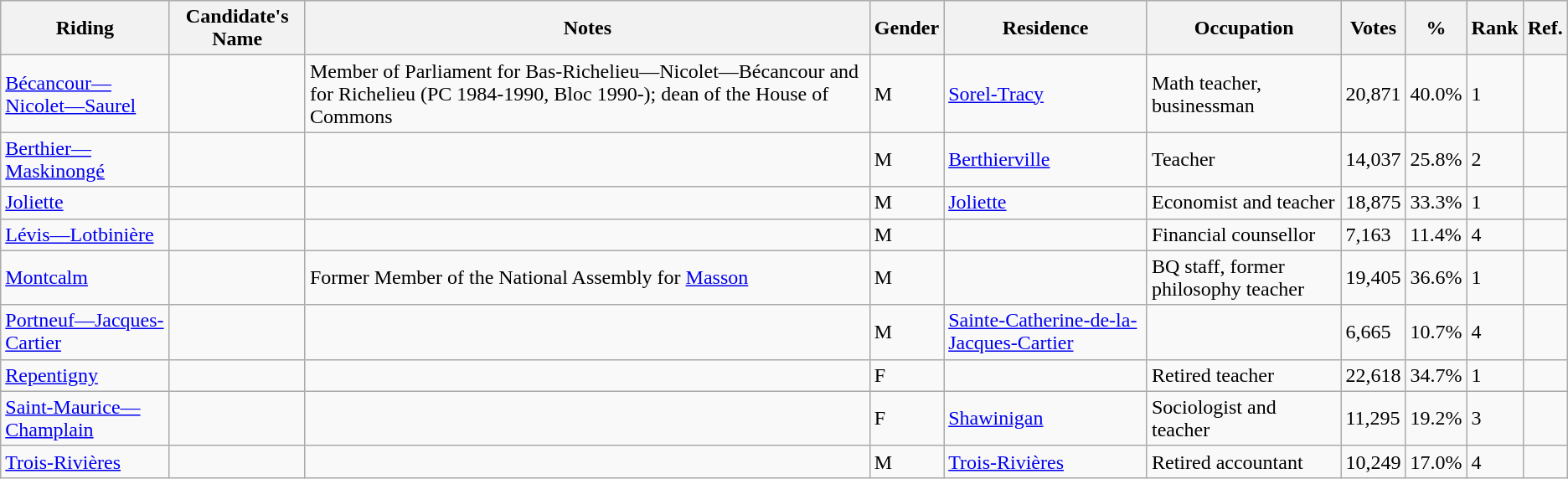<table class="wikitable sortable">
<tr>
<th>Riding</th>
<th>Candidate's Name</th>
<th>Notes</th>
<th>Gender</th>
<th>Residence</th>
<th>Occupation</th>
<th>Votes</th>
<th>%</th>
<th>Rank</th>
<th>Ref.</th>
</tr>
<tr>
<td><a href='#'>Bécancour—Nicolet—Saurel</a></td>
<td></td>
<td>Member of Parliament for Bas-Richelieu—Nicolet—Bécancour and for Richelieu (PC 1984-1990, Bloc 1990-); dean of the House of Commons</td>
<td>M</td>
<td><a href='#'>Sorel-Tracy</a></td>
<td>Math teacher, businessman</td>
<td>20,871</td>
<td>40.0%</td>
<td>1</td>
<td></td>
</tr>
<tr>
<td><a href='#'>Berthier—Maskinongé</a></td>
<td></td>
<td></td>
<td>M</td>
<td><a href='#'>Berthierville</a></td>
<td>Teacher</td>
<td>14,037</td>
<td>25.8%</td>
<td>2</td>
<td></td>
</tr>
<tr>
<td><a href='#'>Joliette</a></td>
<td></td>
<td></td>
<td>M</td>
<td><a href='#'>Joliette</a></td>
<td>Economist and teacher</td>
<td>18,875</td>
<td>33.3%</td>
<td>1</td>
<td></td>
</tr>
<tr>
<td><a href='#'>Lévis—Lotbinière</a></td>
<td></td>
<td></td>
<td>M</td>
<td></td>
<td>Financial counsellor</td>
<td>7,163</td>
<td>11.4%</td>
<td>4</td>
<td></td>
</tr>
<tr>
<td><a href='#'>Montcalm</a></td>
<td></td>
<td>Former Member of the National Assembly for <a href='#'>Masson</a></td>
<td>M</td>
<td></td>
<td>BQ staff, former philosophy teacher</td>
<td>19,405</td>
<td>36.6%</td>
<td>1</td>
<td></td>
</tr>
<tr>
<td><a href='#'>Portneuf—Jacques-Cartier</a></td>
<td></td>
<td></td>
<td>M</td>
<td><a href='#'>Sainte-Catherine-de-la-Jacques-Cartier</a></td>
<td></td>
<td>6,665</td>
<td>10.7%</td>
<td>4</td>
<td></td>
</tr>
<tr>
<td><a href='#'>Repentigny</a></td>
<td></td>
<td></td>
<td>F</td>
<td></td>
<td>Retired teacher</td>
<td>22,618</td>
<td>34.7%</td>
<td>1</td>
<td></td>
</tr>
<tr>
<td><a href='#'>Saint-Maurice—Champlain</a></td>
<td></td>
<td></td>
<td>F</td>
<td><a href='#'>Shawinigan</a></td>
<td>Sociologist and teacher</td>
<td>11,295</td>
<td>19.2%</td>
<td>3</td>
<td></td>
</tr>
<tr>
<td><a href='#'>Trois-Rivières</a></td>
<td></td>
<td></td>
<td>M</td>
<td><a href='#'>Trois-Rivières</a></td>
<td>Retired accountant</td>
<td>10,249</td>
<td>17.0%</td>
<td>4</td>
<td></td>
</tr>
</table>
